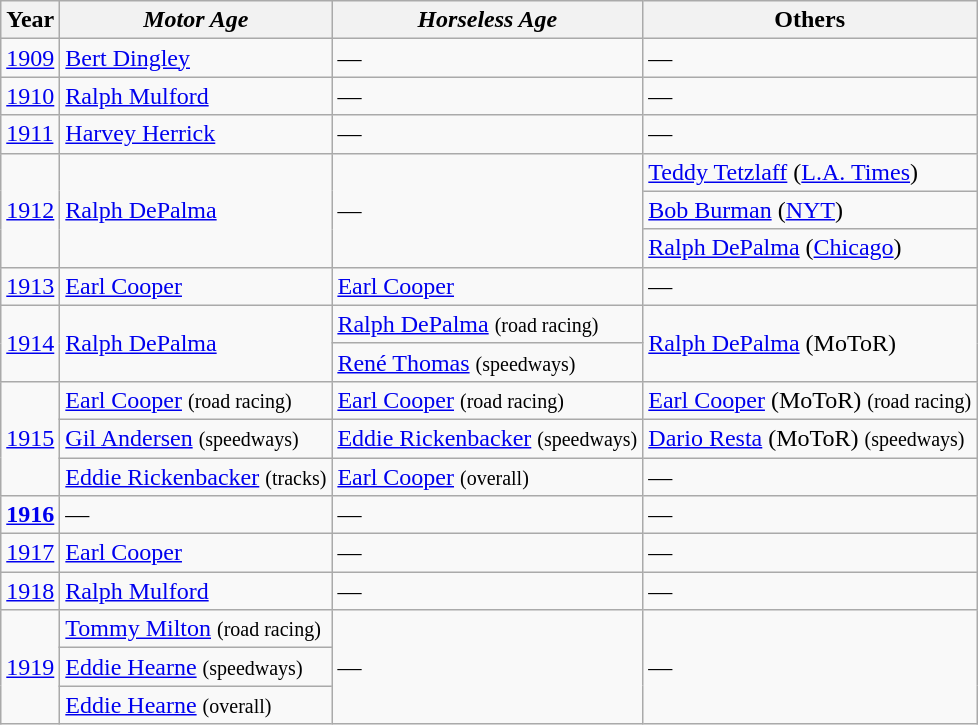<table class="wikitable">
<tr>
<th>Year</th>
<th><em>Motor Age</em></th>
<th><em>Horseless Age</em></th>
<th>Others</th>
</tr>
<tr>
<td><a href='#'>1909</a></td>
<td><a href='#'>Bert Dingley</a></td>
<td>—</td>
<td>—</td>
</tr>
<tr>
<td><a href='#'>1910</a></td>
<td><a href='#'>Ralph Mulford</a></td>
<td>—</td>
<td>—</td>
</tr>
<tr>
<td><a href='#'>1911</a></td>
<td><a href='#'>Harvey Herrick</a></td>
<td>—</td>
<td>—</td>
</tr>
<tr>
<td rowspan=3><a href='#'>1912</a></td>
<td rowspan=3><a href='#'>Ralph DePalma</a></td>
<td rowspan=3>—</td>
<td><a href='#'>Teddy Tetzlaff</a> (<a href='#'>L.A. Times</a>)</td>
</tr>
<tr>
<td><a href='#'>Bob Burman</a> (<a href='#'>NYT</a>)</td>
</tr>
<tr>
<td><a href='#'>Ralph DePalma</a> (<a href='#'>Chicago</a>)</td>
</tr>
<tr>
<td><a href='#'>1913</a></td>
<td><a href='#'>Earl Cooper</a></td>
<td><a href='#'>Earl Cooper</a></td>
<td>—</td>
</tr>
<tr>
<td rowspan=2><a href='#'>1914</a></td>
<td rowspan=2><a href='#'>Ralph DePalma</a></td>
<td><a href='#'>Ralph DePalma</a> <small>(road racing)</small></td>
<td rowspan=2><a href='#'>Ralph DePalma</a> (MoToR)</td>
</tr>
<tr>
<td><a href='#'>René Thomas</a> <small>(speedways)</small></td>
</tr>
<tr>
<td rowspan=3><a href='#'>1915</a></td>
<td><a href='#'>Earl Cooper</a> <small>(road racing)</small></td>
<td><a href='#'>Earl Cooper</a> <small>(road racing)</small></td>
<td><a href='#'>Earl Cooper</a> (MoToR) <small>(road racing)</small></td>
</tr>
<tr>
<td><a href='#'>Gil Andersen</a> <small>(speedways)</small></td>
<td><a href='#'>Eddie Rickenbacker</a> <small>(speedways)</small></td>
<td><a href='#'>Dario Resta</a> (MoToR) <small>(speedways)</small></td>
</tr>
<tr>
<td><a href='#'>Eddie Rickenbacker</a> <small>(tracks)</small></td>
<td><a href='#'>Earl Cooper</a> <small>(overall)</small></td>
<td>—</td>
</tr>
<tr>
<td><strong><a href='#'>1916</a></strong></td>
<td>—</td>
<td>—</td>
<td>—</td>
</tr>
<tr>
<td><a href='#'>1917</a></td>
<td><a href='#'>Earl Cooper</a></td>
<td>—</td>
<td>—</td>
</tr>
<tr>
<td><a href='#'>1918</a></td>
<td><a href='#'>Ralph Mulford</a></td>
<td>—</td>
<td>—</td>
</tr>
<tr>
<td rowspan=3><a href='#'>1919</a></td>
<td><a href='#'>Tommy Milton</a> <small>(road racing)</small></td>
<td rowspan=3>—</td>
<td rowspan=3>—</td>
</tr>
<tr>
<td><a href='#'>Eddie Hearne</a> <small>(speedways)</small></td>
</tr>
<tr>
<td><a href='#'>Eddie Hearne</a> <small>(overall)</small></td>
</tr>
</table>
